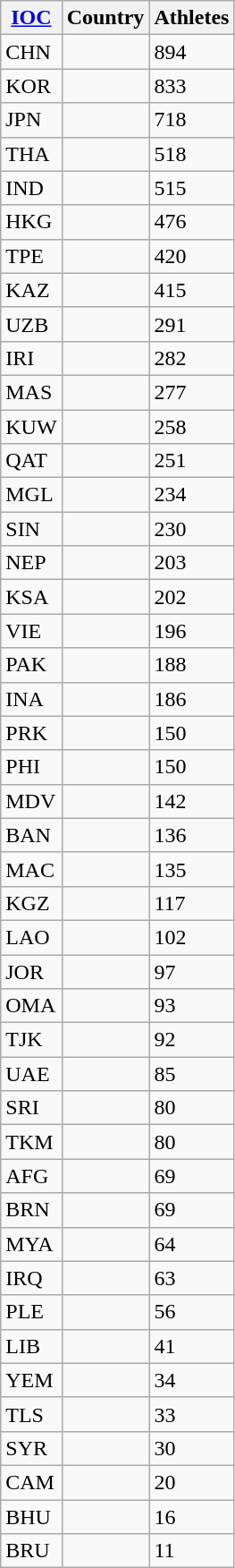<table class="wikitable collapsible collapsed sortable" style="border:0;">
<tr>
<th><a href='#'>IOC</a></th>
<th>Country</th>
<th>Athletes</th>
</tr>
<tr>
<td>CHN</td>
<td></td>
<td>894</td>
</tr>
<tr>
<td>KOR</td>
<td></td>
<td>833</td>
</tr>
<tr>
<td>JPN</td>
<td></td>
<td>718</td>
</tr>
<tr>
<td>THA</td>
<td></td>
<td>518</td>
</tr>
<tr>
<td>IND</td>
<td></td>
<td>515</td>
</tr>
<tr>
<td>HKG</td>
<td></td>
<td>476</td>
</tr>
<tr>
<td>TPE</td>
<td></td>
<td>420</td>
</tr>
<tr>
<td>KAZ</td>
<td></td>
<td>415</td>
</tr>
<tr>
<td>UZB</td>
<td></td>
<td>291</td>
</tr>
<tr>
<td>IRI</td>
<td></td>
<td>282</td>
</tr>
<tr>
<td>MAS</td>
<td></td>
<td>277</td>
</tr>
<tr>
<td>KUW</td>
<td></td>
<td>258</td>
</tr>
<tr>
<td>QAT</td>
<td></td>
<td>251</td>
</tr>
<tr>
<td>MGL</td>
<td></td>
<td>234</td>
</tr>
<tr>
<td>SIN</td>
<td></td>
<td>230</td>
</tr>
<tr>
<td>NEP</td>
<td></td>
<td>203</td>
</tr>
<tr>
<td>KSA</td>
<td></td>
<td>202</td>
</tr>
<tr>
<td>VIE</td>
<td></td>
<td>196</td>
</tr>
<tr>
<td>PAK</td>
<td></td>
<td>188</td>
</tr>
<tr>
<td>INA</td>
<td></td>
<td>186</td>
</tr>
<tr>
<td>PRK</td>
<td></td>
<td>150</td>
</tr>
<tr>
<td>PHI</td>
<td></td>
<td>150</td>
</tr>
<tr>
<td>MDV</td>
<td></td>
<td>142</td>
</tr>
<tr>
<td>BAN</td>
<td></td>
<td>136</td>
</tr>
<tr>
<td>MAC</td>
<td></td>
<td>135</td>
</tr>
<tr>
<td>KGZ</td>
<td></td>
<td>117</td>
</tr>
<tr>
<td>LAO</td>
<td></td>
<td>102</td>
</tr>
<tr>
<td>JOR</td>
<td></td>
<td>97</td>
</tr>
<tr>
<td>OMA</td>
<td></td>
<td>93</td>
</tr>
<tr>
<td>TJK</td>
<td></td>
<td>92</td>
</tr>
<tr>
<td>UAE</td>
<td></td>
<td>85</td>
</tr>
<tr>
<td>SRI</td>
<td></td>
<td>80</td>
</tr>
<tr>
<td>TKM</td>
<td></td>
<td>80</td>
</tr>
<tr>
<td>AFG</td>
<td></td>
<td>69</td>
</tr>
<tr>
<td>BRN</td>
<td></td>
<td>69</td>
</tr>
<tr>
<td>MYA</td>
<td></td>
<td>64</td>
</tr>
<tr>
<td>IRQ</td>
<td></td>
<td>63</td>
</tr>
<tr>
<td>PLE</td>
<td></td>
<td>56</td>
</tr>
<tr>
<td>LIB</td>
<td></td>
<td>41</td>
</tr>
<tr>
<td>YEM</td>
<td></td>
<td>34</td>
</tr>
<tr>
<td>TLS</td>
<td></td>
<td>33</td>
</tr>
<tr>
<td>SYR</td>
<td></td>
<td>30</td>
</tr>
<tr>
<td>CAM</td>
<td></td>
<td>20</td>
</tr>
<tr>
<td>BHU</td>
<td></td>
<td>16</td>
</tr>
<tr>
<td>BRU</td>
<td></td>
<td>11</td>
</tr>
</table>
